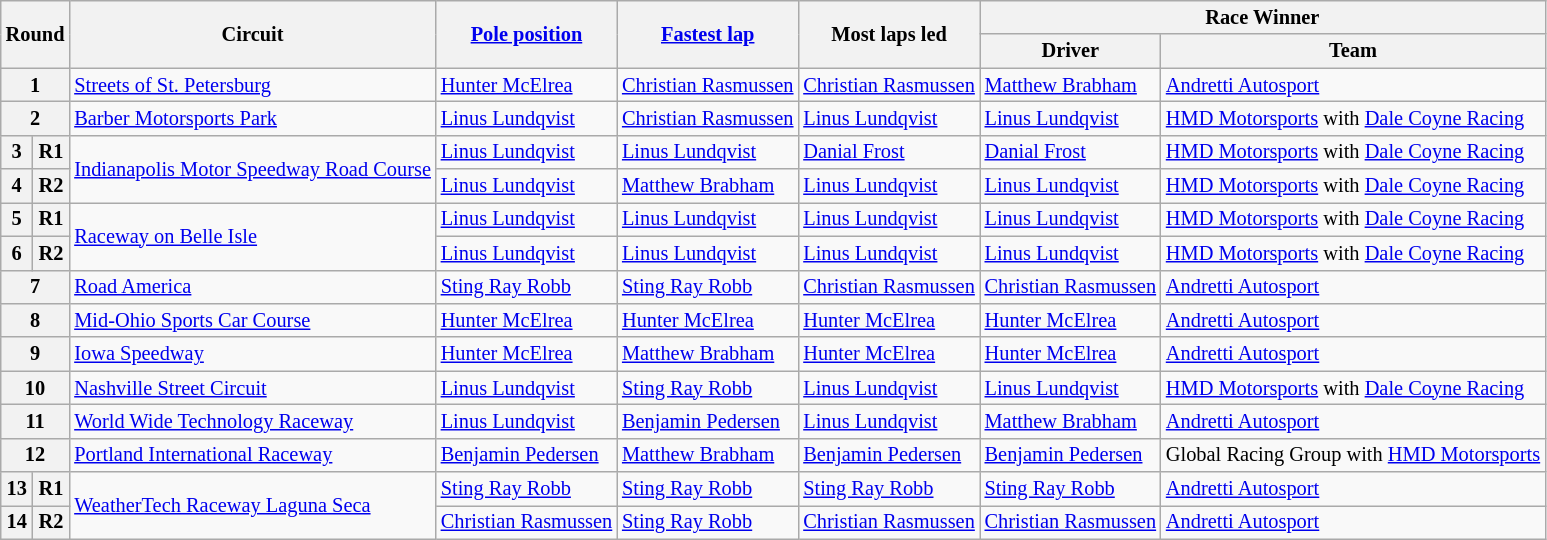<table class="wikitable" style="font-size: 85%">
<tr>
<th colspan="2" rowspan="2">Round</th>
<th rowspan="2">Circuit</th>
<th rowspan="2"><a href='#'>Pole position</a></th>
<th rowspan="2"><a href='#'>Fastest lap</a></th>
<th rowspan="2">Most laps led</th>
<th colspan="2">Race Winner</th>
</tr>
<tr>
<th>Driver</th>
<th>Team</th>
</tr>
<tr>
<th colspan="2">1</th>
<td> <a href='#'>Streets of St. Petersburg</a></td>
<td> <a href='#'>Hunter McElrea</a></td>
<td nowrap> <a href='#'>Christian Rasmussen</a></td>
<td nowrap> <a href='#'>Christian Rasmussen</a></td>
<td> <a href='#'>Matthew Brabham</a></td>
<td><a href='#'>Andretti Autosport</a></td>
</tr>
<tr>
<th colspan="2">2</th>
<td> <a href='#'>Barber Motorsports Park</a></td>
<td> <a href='#'>Linus Lundqvist</a></td>
<td> <a href='#'>Christian Rasmussen</a></td>
<td> <a href='#'>Linus Lundqvist</a></td>
<td> <a href='#'>Linus Lundqvist</a></td>
<td nowrap><a href='#'>HMD Motorsports</a> with <a href='#'>Dale Coyne Racing</a></td>
</tr>
<tr>
<th>3</th>
<th>R1</th>
<td rowspan="2"> <a href='#'>Indianapolis Motor Speedway Road Course</a></td>
<td> <a href='#'>Linus Lundqvist</a></td>
<td> <a href='#'>Linus Lundqvist</a></td>
<td> <a href='#'>Danial Frost</a></td>
<td> <a href='#'>Danial Frost</a></td>
<td><a href='#'>HMD Motorsports</a> with <a href='#'>Dale Coyne Racing</a></td>
</tr>
<tr>
<th>4</th>
<th>R2</th>
<td> <a href='#'>Linus Lundqvist</a></td>
<td> <a href='#'>Matthew Brabham</a></td>
<td> <a href='#'>Linus Lundqvist</a></td>
<td> <a href='#'>Linus Lundqvist</a></td>
<td><a href='#'>HMD Motorsports</a> with <a href='#'>Dale Coyne Racing</a></td>
</tr>
<tr>
<th>5</th>
<th>R1</th>
<td rowspan="2"> <a href='#'>Raceway on Belle Isle</a></td>
<td> <a href='#'>Linus Lundqvist</a></td>
<td> <a href='#'>Linus Lundqvist</a></td>
<td> <a href='#'>Linus Lundqvist</a></td>
<td> <a href='#'>Linus Lundqvist</a></td>
<td><a href='#'>HMD Motorsports</a> with <a href='#'>Dale Coyne Racing</a></td>
</tr>
<tr>
<th>6</th>
<th>R2</th>
<td> <a href='#'>Linus Lundqvist</a></td>
<td> <a href='#'>Linus Lundqvist</a></td>
<td> <a href='#'>Linus Lundqvist</a></td>
<td> <a href='#'>Linus Lundqvist</a></td>
<td><a href='#'>HMD Motorsports</a> with <a href='#'>Dale Coyne Racing</a></td>
</tr>
<tr>
<th colspan="2">7</th>
<td> <a href='#'>Road America</a></td>
<td> <a href='#'>Sting Ray Robb</a></td>
<td> <a href='#'>Sting Ray Robb</a></td>
<td> <a href='#'>Christian Rasmussen</a></td>
<td nowrap> <a href='#'>Christian Rasmussen</a></td>
<td><a href='#'>Andretti Autosport</a></td>
</tr>
<tr>
<th colspan="2">8</th>
<td> <a href='#'>Mid-Ohio Sports Car Course</a></td>
<td> <a href='#'>Hunter McElrea</a></td>
<td> <a href='#'>Hunter McElrea</a></td>
<td> <a href='#'>Hunter McElrea</a></td>
<td> <a href='#'>Hunter McElrea</a></td>
<td><a href='#'>Andretti Autosport</a></td>
</tr>
<tr>
<th colspan="2">9</th>
<td> <a href='#'>Iowa Speedway</a></td>
<td> <a href='#'>Hunter McElrea</a></td>
<td> <a href='#'>Matthew Brabham</a></td>
<td> <a href='#'>Hunter McElrea</a></td>
<td> <a href='#'>Hunter McElrea</a></td>
<td><a href='#'>Andretti Autosport</a></td>
</tr>
<tr>
<th colspan="2">10</th>
<td> <a href='#'>Nashville Street Circuit</a></td>
<td nowrap> <a href='#'>Linus Lundqvist</a></td>
<td> <a href='#'>Sting Ray Robb</a></td>
<td> <a href='#'>Linus Lundqvist</a></td>
<td> <a href='#'>Linus Lundqvist</a></td>
<td><a href='#'>HMD Motorsports</a> with <a href='#'>Dale Coyne Racing</a></td>
</tr>
<tr>
<th colspan="2">11</th>
<td> <a href='#'>World Wide Technology Raceway</a></td>
<td> <a href='#'>Linus Lundqvist</a></td>
<td> <a href='#'>Benjamin Pedersen</a></td>
<td> <a href='#'>Linus Lundqvist</a></td>
<td> <a href='#'>Matthew Brabham</a></td>
<td><a href='#'>Andretti Autosport</a></td>
</tr>
<tr>
<th colspan="2">12</th>
<td> <a href='#'>Portland International Raceway</a></td>
<td nowrap> <a href='#'>Benjamin Pedersen</a></td>
<td> <a href='#'>Matthew Brabham</a></td>
<td nowrap> <a href='#'>Benjamin Pedersen</a></td>
<td nowrap> <a href='#'>Benjamin Pedersen</a></td>
<td nowrap>Global Racing Group with <a href='#'>HMD Motorsports</a></td>
</tr>
<tr>
<th>13</th>
<th>R1</th>
<td rowspan="2"> <a href='#'>WeatherTech Raceway Laguna Seca</a></td>
<td> <a href='#'>Sting Ray Robb</a></td>
<td> <a href='#'>Sting Ray Robb</a></td>
<td> <a href='#'>Sting Ray Robb</a></td>
<td> <a href='#'>Sting Ray Robb</a></td>
<td><a href='#'>Andretti Autosport</a></td>
</tr>
<tr>
<th>14</th>
<th>R2</th>
<td nowrap> <a href='#'>Christian Rasmussen</a></td>
<td> <a href='#'>Sting Ray Robb</a></td>
<td nowrap> <a href='#'>Christian Rasmussen</a></td>
<td nowrap> <a href='#'>Christian Rasmussen</a></td>
<td><a href='#'>Andretti Autosport</a></td>
</tr>
</table>
